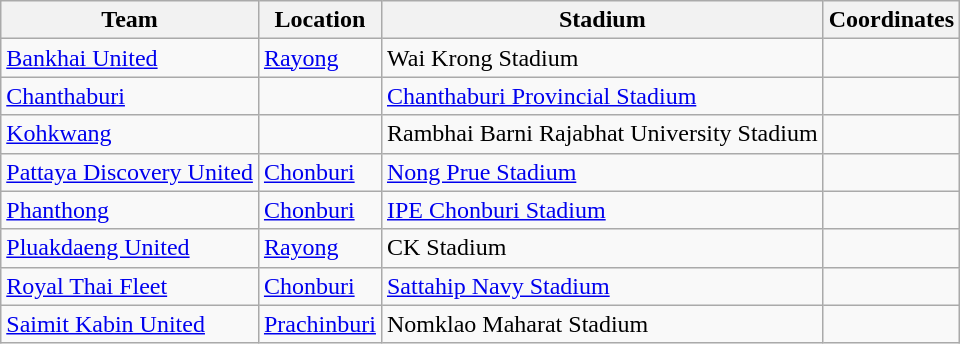<table class="wikitable sortable">
<tr>
<th>Team</th>
<th>Location</th>
<th>Stadium</th>
<th>Coordinates</th>
</tr>
<tr>
<td><a href='#'>Bankhai United</a></td>
<td><a href='#'>Rayong</a> </td>
<td>Wai Krong Stadium</td>
<td></td>
</tr>
<tr>
<td><a href='#'>Chanthaburi</a></td>
<td></td>
<td><a href='#'>Chanthaburi Provincial Stadium</a></td>
<td></td>
</tr>
<tr>
<td><a href='#'>Kohkwang</a></td>
<td></td>
<td>Rambhai Barni Rajabhat University Stadium</td>
<td></td>
</tr>
<tr>
<td><a href='#'>Pattaya Discovery United</a></td>
<td><a href='#'>Chonburi</a> </td>
<td><a href='#'>Nong Prue Stadium</a></td>
<td></td>
</tr>
<tr>
<td><a href='#'>Phanthong</a></td>
<td><a href='#'>Chonburi</a> </td>
<td><a href='#'>IPE Chonburi Stadium</a></td>
<td></td>
</tr>
<tr>
<td><a href='#'>Pluakdaeng United</a></td>
<td><a href='#'>Rayong</a> </td>
<td>CK Stadium</td>
<td></td>
</tr>
<tr>
<td><a href='#'>Royal Thai Fleet</a></td>
<td><a href='#'>Chonburi</a> </td>
<td><a href='#'>Sattahip Navy Stadium</a></td>
<td></td>
</tr>
<tr>
<td><a href='#'>Saimit Kabin United</a></td>
<td><a href='#'>Prachinburi</a> </td>
<td>Nomklao Maharat Stadium</td>
<td></td>
</tr>
</table>
